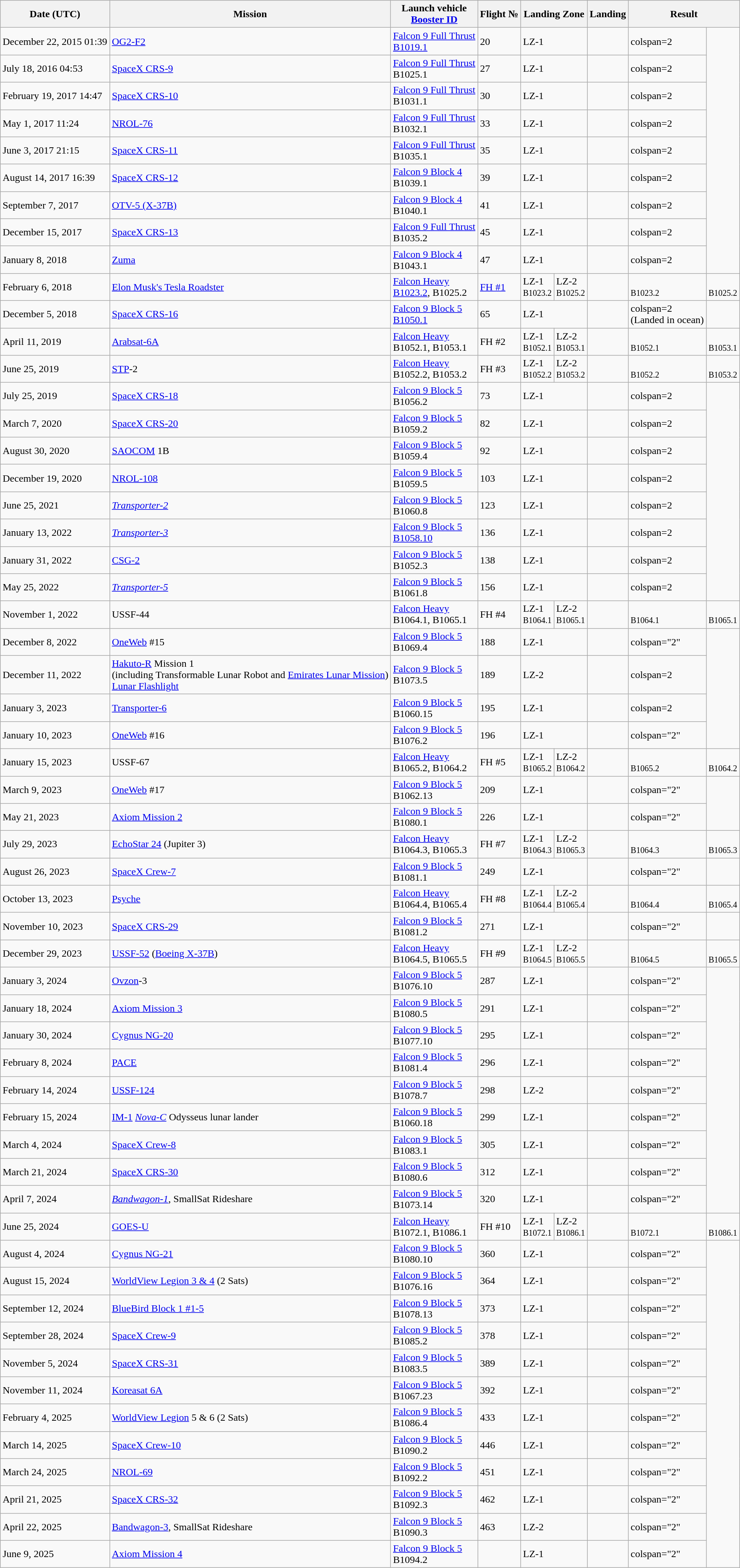<table class="wikitable sortable sticky-header">
<tr>
<th scope="col">Date (UTC)</th>
<th scope="col">Mission</th>
<th scope="col">Launch vehicle <br> <a href='#'>Booster ID</a></th>
<th scope="col">Flight №</th>
<th colspan=2 scope="col">Landing Zone</th>
<th scope="col">Landing</th>
<th colspan=2 scope="col">Result</th>
</tr>
<tr>
<td>December 22, 2015 01:39</td>
<td><a href='#'>OG2-F2</a></td>
<td><a href='#'>Falcon 9 Full Thrust</a> <br> <a href='#'>B1019.1</a></td>
<td>20</td>
<td colspan=2>LZ-1</td>
<td></td>
<td>colspan=2 </td>
</tr>
<tr>
<td>July 18, 2016 04:53</td>
<td><a href='#'>SpaceX CRS-9</a></td>
<td><a href='#'>Falcon 9 Full Thrust</a> <br> B1025.1</td>
<td>27</td>
<td colspan=2>LZ-1</td>
<td></td>
<td>colspan=2 </td>
</tr>
<tr>
<td>February 19, 2017 14:47</td>
<td><a href='#'>SpaceX CRS-10</a></td>
<td><a href='#'>Falcon 9 Full Thrust</a> <br> B1031.1</td>
<td>30</td>
<td colspan=2>LZ-1</td>
<td></td>
<td>colspan=2 </td>
</tr>
<tr>
<td>May 1, 2017 11:24</td>
<td><a href='#'>NROL-76</a></td>
<td><a href='#'>Falcon 9 Full Thrust</a> <br> B1032.1</td>
<td>33</td>
<td colspan=2>LZ-1</td>
<td></td>
<td>colspan=2 </td>
</tr>
<tr>
<td>June 3, 2017 21:15</td>
<td><a href='#'>SpaceX CRS-11</a></td>
<td><a href='#'>Falcon 9 Full Thrust</a> <br> B1035.1</td>
<td>35</td>
<td colspan=2>LZ-1</td>
<td></td>
<td>colspan=2 </td>
</tr>
<tr>
<td>August 14, 2017 16:39</td>
<td><a href='#'>SpaceX CRS-12</a></td>
<td><a href='#'>Falcon 9 Block 4</a> <br> B1039.1</td>
<td>39</td>
<td colspan=2>LZ-1</td>
<td></td>
<td>colspan=2 </td>
</tr>
<tr>
<td>September 7, 2017</td>
<td><a href='#'>OTV-5 (X-37B)</a></td>
<td><a href='#'>Falcon 9 Block 4</a> <br> B1040.1</td>
<td>41</td>
<td colspan=2>LZ-1</td>
<td></td>
<td>colspan=2 </td>
</tr>
<tr>
<td>December 15, 2017</td>
<td><a href='#'>SpaceX CRS-13</a></td>
<td><a href='#'>Falcon 9 Full Thrust</a> <br> B1035.2</td>
<td>45</td>
<td colspan=2>LZ-1</td>
<td></td>
<td>colspan=2 </td>
</tr>
<tr>
<td>January 8, 2018</td>
<td><a href='#'>Zuma</a></td>
<td><a href='#'>Falcon 9 Block 4</a> <br> B1043.1</td>
<td>47</td>
<td colspan=2>LZ-1</td>
<td></td>
<td>colspan=2 </td>
</tr>
<tr>
<td>February 6, 2018</td>
<td><a href='#'>Elon Musk's Tesla Roadster</a></td>
<td><a href='#'>Falcon Heavy</a> <br> <a href='#'>B1023.2</a>, B1025.2</td>
<td><a href='#'>FH #1</a></td>
<td>LZ-1 <br><small> B1023.2 </small></td>
<td>LZ-2 <br><small> B1025.2 </small></td>
<td></td>
<td> <br> <small>B1023.2</small></td>
<td> <br> <small>B1025.2</small></td>
</tr>
<tr>
<td>December 5, 2018</td>
<td><a href='#'>SpaceX CRS-16</a></td>
<td><a href='#'>Falcon 9 Block 5</a> <br> <a href='#'>B1050.1</a></td>
<td>65</td>
<td colspan=2>LZ-1</td>
<td></td>
<td>colspan=2 <br>(Landed in ocean)</td>
</tr>
<tr>
<td>April 11, 2019</td>
<td><a href='#'>Arabsat-6A</a></td>
<td><a href='#'>Falcon Heavy</a> <br> B1052.1, B1053.1</td>
<td>FH #2</td>
<td>LZ-1 <br><small> B1052.1 </small></td>
<td>LZ-2 <br><small> B1053.1 </small></td>
<td></td>
<td> <br> <small>B1052.1</small></td>
<td> <br> <small>B1053.1</small></td>
</tr>
<tr>
<td>June 25, 2019</td>
<td><a href='#'>STP</a>-2</td>
<td><a href='#'>Falcon Heavy</a> <br> B1052.2, B1053.2</td>
<td>FH #3</td>
<td>LZ-1 <br><small> B1052.2 </small></td>
<td>LZ-2 <br><small> B1053.2 </small></td>
<td></td>
<td> <br> <small>B1052.2</small></td>
<td> <br> <small>B1053.2</small></td>
</tr>
<tr>
<td>July 25, 2019</td>
<td><a href='#'>SpaceX CRS-18</a></td>
<td><a href='#'>Falcon 9 Block 5</a><br>B1056.2</td>
<td>73</td>
<td colspan="2">LZ-1</td>
<td></td>
<td>colspan=2 </td>
</tr>
<tr>
<td>March 7, 2020</td>
<td><a href='#'>SpaceX CRS-20</a></td>
<td><a href='#'>Falcon 9 Block 5</a><br>B1059.2</td>
<td>82</td>
<td colspan="2">LZ-1</td>
<td></td>
<td>colspan=2 </td>
</tr>
<tr>
<td>August 30, 2020</td>
<td><a href='#'>SAOCOM</a> 1B</td>
<td><a href='#'>Falcon 9 Block 5</a><br>B1059.4</td>
<td>92</td>
<td colspan="2">LZ-1</td>
<td></td>
<td>colspan=2 </td>
</tr>
<tr>
<td>December 19, 2020</td>
<td><a href='#'>NROL-108</a></td>
<td><a href='#'>Falcon 9 Block 5</a><br>B1059.5</td>
<td>103</td>
<td colspan="2">LZ-1</td>
<td></td>
<td>colspan=2 </td>
</tr>
<tr>
<td>June 25, 2021</td>
<td><a href='#'><em>Transporter-2</em></a></td>
<td><a href='#'>Falcon 9 Block 5</a><br>B1060.8</td>
<td>123</td>
<td colspan="2">LZ-1</td>
<td></td>
<td>colspan=2 </td>
</tr>
<tr>
<td>January 13, 2022</td>
<td><a href='#'><em>Transporter-3</em></a></td>
<td><a href='#'>Falcon 9 Block 5</a><br><a href='#'>B1058.10</a></td>
<td>136</td>
<td colspan="2">LZ-1</td>
<td></td>
<td>colspan=2 </td>
</tr>
<tr>
<td>January 31, 2022</td>
<td><a href='#'>CSG-2</a></td>
<td><a href='#'>Falcon 9 Block 5</a><br>B1052.3</td>
<td>138</td>
<td colspan="2">LZ-1</td>
<td></td>
<td>colspan=2 </td>
</tr>
<tr>
<td>May 25, 2022</td>
<td><a href='#'><em>Transporter-5</em></a></td>
<td><a href='#'>Falcon 9 Block 5</a><br>B1061.8</td>
<td>156</td>
<td colspan="2">LZ-1</td>
<td></td>
<td>colspan=2 </td>
</tr>
<tr>
<td>November 1, 2022</td>
<td>USSF-44</td>
<td><a href='#'>Falcon Heavy</a> <br>B1064.1, B1065.1</td>
<td>FH #4</td>
<td>LZ-1 <br><small> B1064.1 </small></td>
<td>LZ-2 <br><small> B1065.1 </small></td>
<td></td>
<td> <br> <small>B1064.1</small></td>
<td> <br> <small>B1065.1</small></td>
</tr>
<tr>
<td>December 8, 2022</td>
<td><a href='#'>OneWeb</a> #15</td>
<td><a href='#'>Falcon 9 Block 5</a><br>B1069.4</td>
<td>188</td>
<td colspan="2">LZ-1</td>
<td></td>
<td>colspan="2" </td>
</tr>
<tr>
<td>December 11, 2022</td>
<td><a href='#'>Hakuto-R</a> Mission 1<br>(including Transformable Lunar Robot and <a href='#'>Emirates Lunar Mission</a>)<br><a href='#'>Lunar Flashlight</a></td>
<td><a href='#'>Falcon 9 Block 5</a><br>B1073.5</td>
<td>189</td>
<td colspan="2">LZ-2</td>
<td></td>
<td>colspan=2 </td>
</tr>
<tr>
<td>January 3, 2023</td>
<td><a href='#'>Transporter-6</a></td>
<td><a href='#'>Falcon 9 Block 5</a><br>B1060.15</td>
<td>195</td>
<td colspan="2">LZ-1</td>
<td></td>
<td>colspan=2 </td>
</tr>
<tr>
<td>January 10, 2023</td>
<td><a href='#'>OneWeb</a> #16</td>
<td><a href='#'>Falcon 9 Block 5</a><br>B1076.2</td>
<td>196</td>
<td colspan="2">LZ-1</td>
<td></td>
<td>colspan="2" </td>
</tr>
<tr>
<td>January 15, 2023</td>
<td>USSF-67</td>
<td><a href='#'>Falcon Heavy</a> <br>B1065.2, B1064.2</td>
<td>FH #5</td>
<td>LZ-1  <br><small>B1065.2</small></td>
<td>LZ-2  <br><small>B1064.2</small></td>
<td></td>
<td> <br> <small>B1065.2</small></td>
<td> <br> <small>B1064.2</small></td>
</tr>
<tr>
<td>March 9, 2023</td>
<td><a href='#'>OneWeb</a> #17</td>
<td><a href='#'>Falcon 9 Block 5</a><br>B1062.13</td>
<td>209</td>
<td colspan="2">LZ-1</td>
<td></td>
<td>colspan="2" </td>
</tr>
<tr>
<td>May 21, 2023</td>
<td><a href='#'>Axiom Mission 2</a></td>
<td><a href='#'>Falcon 9 Block 5</a><br>B1080.1</td>
<td>226</td>
<td colspan="2">LZ-1</td>
<td></td>
<td>colspan="2" </td>
</tr>
<tr>
<td>July 29, 2023</td>
<td><a href='#'>EchoStar 24</a> (Jupiter 3)</td>
<td><a href='#'>Falcon Heavy</a><br>B1064.3, B1065.3</td>
<td>FH #7</td>
<td>LZ-1<br><small>B1064.3</small></td>
<td>LZ-2<br><small>B1065.3</small></td>
<td></td>
<td> <br> <small>B1064.3</small></td>
<td> <br> <small>B1065.3</small></td>
</tr>
<tr>
<td>August 26, 2023</td>
<td><a href='#'>SpaceX Crew-7</a></td>
<td><a href='#'>Falcon 9 Block 5</a><br>B1081.1</td>
<td>249</td>
<td colspan="2">LZ-1</td>
<td></td>
<td>colspan="2" </td>
</tr>
<tr>
<td>October 13, 2023</td>
<td><a href='#'>Psyche</a></td>
<td><a href='#'>Falcon Heavy</a><br>B1064.4, B1065.4</td>
<td>FH #8</td>
<td>LZ-1<br><small>B1064.4</small></td>
<td>LZ-2<br><small>B1065.4</small></td>
<td></td>
<td> <br> <small>B1064.4</small></td>
<td> <br> <small>B1065.4</small></td>
</tr>
<tr>
<td>November 10, 2023</td>
<td><a href='#'>SpaceX CRS-29</a></td>
<td><a href='#'>Falcon 9 Block 5</a><br>B1081.2</td>
<td>271</td>
<td colspan="2">LZ-1</td>
<td></td>
<td>colspan="2" </td>
</tr>
<tr>
<td>December 29, 2023</td>
<td><a href='#'>USSF-52</a> (<a href='#'>Boeing X-37B</a>)</td>
<td><a href='#'>Falcon Heavy</a><br>B1064.5, B1065.5</td>
<td>FH #9</td>
<td>LZ-1<br><small>B1064.5</small></td>
<td>LZ-2<br><small>B1065.5</small></td>
<td></td>
<td> <br> <small>B1064.5</small></td>
<td> <br> <small>B1065.5</small></td>
</tr>
<tr>
<td>January 3, 2024</td>
<td><a href='#'>Ovzon</a>-3</td>
<td><a href='#'>Falcon 9 Block 5</a><br>B1076.10</td>
<td>287</td>
<td colspan="2">LZ-1</td>
<td></td>
<td>colspan="2" </td>
</tr>
<tr>
<td>January 18, 2024</td>
<td><a href='#'>Axiom Mission 3</a></td>
<td><a href='#'>Falcon 9 Block 5</a><br>B1080.5</td>
<td>291</td>
<td colspan="2">LZ-1</td>
<td></td>
<td>colspan="2" </td>
</tr>
<tr>
<td>January 30, 2024</td>
<td><a href='#'>Cygnus NG-20</a></td>
<td><a href='#'>Falcon 9 Block 5</a><br>B1077.10</td>
<td>295</td>
<td colspan="2">LZ-1</td>
<td></td>
<td>colspan="2" </td>
</tr>
<tr>
<td>February 8, 2024</td>
<td><a href='#'>PACE</a></td>
<td><a href='#'>Falcon 9 Block 5</a><br>B1081.4</td>
<td>296</td>
<td colspan="2">LZ-1</td>
<td></td>
<td>colspan="2" </td>
</tr>
<tr>
<td>February 14, 2024</td>
<td><a href='#'>USSF-124</a></td>
<td><a href='#'>Falcon 9 Block 5</a><br>B1078.7</td>
<td>298</td>
<td colspan="2">LZ-2</td>
<td></td>
<td>colspan="2" </td>
</tr>
<tr>
<td>February 15, 2024</td>
<td><a href='#'>IM-1</a> <em><a href='#'>Nova-C</a></em> Odysseus lunar lander</td>
<td><a href='#'>Falcon 9 Block 5</a><br>B1060.18</td>
<td>299</td>
<td colspan="2">LZ-1</td>
<td></td>
<td>colspan="2" </td>
</tr>
<tr>
<td>March 4, 2024</td>
<td><a href='#'>SpaceX Crew-8</a></td>
<td><a href='#'>Falcon 9 Block 5</a><br>B1083.1</td>
<td>305</td>
<td colspan="2">LZ-1</td>
<td></td>
<td>colspan="2" </td>
</tr>
<tr>
<td>March 21, 2024</td>
<td><a href='#'>SpaceX CRS-30</a></td>
<td><a href='#'>Falcon 9 Block 5</a><br>B1080.6</td>
<td>312</td>
<td colspan="2">LZ-1</td>
<td></td>
<td>colspan="2" </td>
</tr>
<tr>
<td>April 7, 2024</td>
<td><em><a href='#'>Bandwagon-1</a></em>, SmallSat Rideshare</td>
<td><a href='#'>Falcon 9 Block 5</a><br>B1073.14</td>
<td>320</td>
<td colspan="2">LZ-1</td>
<td></td>
<td>colspan="2" </td>
</tr>
<tr>
<td>June 25, 2024</td>
<td><a href='#'>GOES-U</a></td>
<td><a href='#'>Falcon Heavy</a><br>B1072.1, B1086.1</td>
<td>FH #10</td>
<td>LZ-1<br><small>B1072.1</small></td>
<td>LZ-2<br><small>B1086.1</small></td>
<td></td>
<td> <br> <small>B1072.1</small></td>
<td> <br> <small>B1086.1</small></td>
</tr>
<tr>
<td>August 4, 2024</td>
<td><a href='#'>Cygnus NG-21</a></td>
<td><a href='#'>Falcon 9 Block 5</a><br>B1080.10</td>
<td>360</td>
<td colspan="2">LZ-1</td>
<td></td>
<td>colspan="2" </td>
</tr>
<tr>
<td>August 15, 2024</td>
<td><a href='#'>WorldView Legion 3 & 4</a> (2 Sats)</td>
<td><a href='#'>Falcon 9 Block 5</a><br>B1076.16</td>
<td>364</td>
<td colspan="2">LZ-1</td>
<td></td>
<td>colspan="2" </td>
</tr>
<tr>
<td>September 12, 2024</td>
<td><a href='#'>BlueBird Block 1 #1-5</a></td>
<td><a href='#'>Falcon 9 Block 5</a><br>B1078.13</td>
<td>373</td>
<td colspan="2">LZ-1</td>
<td></td>
<td>colspan="2" </td>
</tr>
<tr>
<td>September 28, 2024</td>
<td><a href='#'>SpaceX Crew-9</a></td>
<td><a href='#'>Falcon 9 Block 5</a><br>B1085.2</td>
<td>378</td>
<td colspan="2">LZ-1</td>
<td></td>
<td>colspan="2" </td>
</tr>
<tr>
<td>November 5, 2024</td>
<td><a href='#'>SpaceX CRS-31</a></td>
<td><a href='#'>Falcon 9 Block 5</a><br>B1083.5</td>
<td>389</td>
<td colspan="2">LZ-1</td>
<td></td>
<td>colspan="2" </td>
</tr>
<tr>
<td>November 11, 2024</td>
<td><a href='#'>Koreasat 6A</a></td>
<td><a href='#'>Falcon 9 Block 5</a><br>B1067.23</td>
<td>392</td>
<td colspan="2">LZ-1</td>
<td></td>
<td>colspan="2" </td>
</tr>
<tr>
<td>February 4, 2025</td>
<td><a href='#'>WorldView Legion</a> 5 & 6 (2 Sats)</td>
<td><a href='#'>Falcon 9 Block 5</a><br>B1086.4</td>
<td>433</td>
<td colspan="2">LZ-1</td>
<td></td>
<td>colspan="2" </td>
</tr>
<tr>
<td>March 14, 2025</td>
<td><a href='#'>SpaceX Crew-10</a></td>
<td><a href='#'>Falcon 9 Block 5</a><br>B1090.2</td>
<td>446</td>
<td colspan="2">LZ-1</td>
<td></td>
<td>colspan="2" </td>
</tr>
<tr>
<td>March 24, 2025</td>
<td><a href='#'>NROL-69</a></td>
<td><a href='#'>Falcon 9 Block 5</a><br>B1092.2</td>
<td>451</td>
<td colspan="2">LZ-1</td>
<td></td>
<td>colspan="2" </td>
</tr>
<tr>
<td>April 21, 2025</td>
<td><a href='#'>SpaceX CRS-32</a></td>
<td><a href='#'>Falcon 9 Block 5</a><br>B1092.3</td>
<td>462</td>
<td colspan="2">LZ-1</td>
<td></td>
<td>colspan="2" </td>
</tr>
<tr>
<td>April 22, 2025</td>
<td><a href='#'>Bandwagon-3</a>, SmallSat Rideshare</td>
<td><a href='#'>Falcon 9 Block 5</a><br>B1090.3</td>
<td>463</td>
<td colspan="2">LZ-2</td>
<td></td>
<td>colspan="2" </td>
</tr>
<tr>
<td>June 9, 2025</td>
<td><a href='#'>Axiom Mission 4</a></td>
<td><a href='#'>Falcon 9 Block 5</a><br>B1094.2</td>
<td></td>
<td colspan="2">LZ-1</td>
<td></td>
<td>colspan="2" </td>
</tr>
</table>
